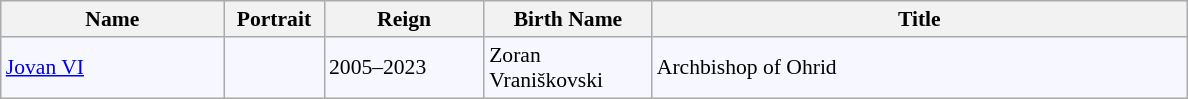<table class="wikitable" style="border:1px solid #8888aa; background-color:#f7f8ff; padding:2px; font-size:90%;">
<tr>
<th width=142px>Name</th>
<th width=60px>Portrait</th>
<th width=100px>Reign</th>
<th width=105px>Birth Name</th>
<th width=350px>Title</th>
</tr>
<tr>
<td><a href='#'>Jovan VI</a></td>
<td></td>
<td>2005–2023</td>
<td>Zoran Vraniškovski</td>
<td>Archbishop of Ohrid</td>
</tr>
</table>
